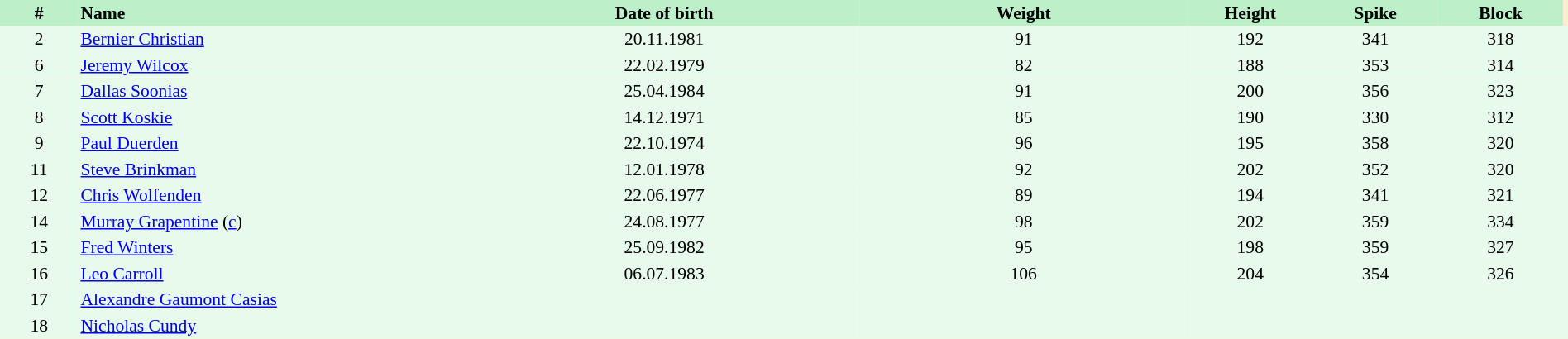<table border=0 cellpadding=2 cellspacing=0  |- bgcolor=#FFECCE style="text-align:center; font-size:90%;" width=100%>
<tr bgcolor=#BBF0C9>
<th width=5%>#</th>
<th width=25% align=left>Name</th>
<th width=25%>Date of birth</th>
<th width=21%>Weight</th>
<th width=8%>Height</th>
<th width=8%>Spike</th>
<th width=8%>Block</th>
</tr>
<tr bgcolor=#E7FAEC>
<td>2</td>
<td align=left><a href='#'>Bernier Christian</a></td>
<td>20.11.1981</td>
<td>91</td>
<td>192</td>
<td>341</td>
<td>318</td>
<td></td>
</tr>
<tr bgcolor=#E7FAEC>
<td>6</td>
<td align=left><a href='#'>Jeremy Wilcox</a></td>
<td>22.02.1979</td>
<td>82</td>
<td>188</td>
<td>353</td>
<td>314</td>
<td></td>
</tr>
<tr bgcolor=#E7FAEC>
<td>7</td>
<td align=left><a href='#'>Dallas Soonias</a></td>
<td>25.04.1984</td>
<td>91</td>
<td>200</td>
<td>356</td>
<td>323</td>
<td></td>
</tr>
<tr bgcolor=#E7FAEC>
<td>8</td>
<td align=left><a href='#'>Scott Koskie</a></td>
<td>14.12.1971</td>
<td>85</td>
<td>190</td>
<td>330</td>
<td>312</td>
<td></td>
</tr>
<tr bgcolor=#E7FAEC>
<td>9</td>
<td align=left><a href='#'>Paul Duerden</a></td>
<td>22.10.1974</td>
<td>96</td>
<td>195</td>
<td>358</td>
<td>320</td>
<td></td>
</tr>
<tr bgcolor=#E7FAEC>
<td>11</td>
<td align=left><a href='#'>Steve Brinkman</a></td>
<td>12.01.1978</td>
<td>92</td>
<td>202</td>
<td>352</td>
<td>320</td>
<td></td>
</tr>
<tr bgcolor=#E7FAEC>
<td>12</td>
<td align=left><a href='#'>Chris Wolfenden</a></td>
<td>22.06.1977</td>
<td>89</td>
<td>194</td>
<td>341</td>
<td>321</td>
<td></td>
</tr>
<tr bgcolor=#E7FAEC>
<td>14</td>
<td align=left><a href='#'>Murray Grapentine</a> (<a href='#'>c</a>)</td>
<td>24.08.1977</td>
<td>98</td>
<td>202</td>
<td>359</td>
<td>334</td>
<td></td>
</tr>
<tr bgcolor=#E7FAEC>
<td>15</td>
<td align=left><a href='#'>Fred Winters</a></td>
<td>25.09.1982</td>
<td>95</td>
<td>198</td>
<td>359</td>
<td>327</td>
<td></td>
</tr>
<tr bgcolor=#E7FAEC>
<td>16</td>
<td align=left><a href='#'>Leo Carroll</a></td>
<td>06.07.1983</td>
<td>106</td>
<td>204</td>
<td>354</td>
<td>326</td>
<td></td>
</tr>
<tr bgcolor=#E7FAEC>
<td>17</td>
<td align=left><a href='#'>Alexandre Gaumont Casias</a></td>
<td></td>
<td></td>
<td></td>
<td></td>
<td></td>
<td></td>
</tr>
<tr bgcolor=#E7FAEC>
<td>18</td>
<td align=left><a href='#'>Nicholas Cundy</a></td>
<td></td>
<td></td>
<td></td>
<td></td>
<td></td>
<td></td>
</tr>
</table>
